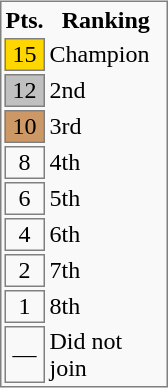<table bgcolor=#F9F9F9 style="float: right; border: 1px solid gray; margin: .46em 0 0 .2em;">
<tr>
<th width="25px">Pts.</th>
<th width="75px">Ranking</th>
</tr>
<tr>
<td bgcolor=gold align=center style="border: 1px solid gray;">15</td>
<td>Champion</td>
</tr>
<tr>
<td bgcolor=silver align=center style="border: 1px solid gray;">12</td>
<td>2nd</td>
</tr>
<tr>
<td bgcolor=#CC9966 align=center style="border: 1px solid gray;">10</td>
<td>3rd</td>
</tr>
<tr>
<td align=center style="border: 1px solid gray;">8</td>
<td>4th</td>
</tr>
<tr>
<td align=center style="border: 1px solid gray;">6</td>
<td>5th</td>
</tr>
<tr>
<td align=center style="border: 1px solid gray;">4</td>
<td>6th</td>
</tr>
<tr>
<td align=center style="border: 1px solid gray;">2</td>
<td>7th</td>
</tr>
<tr>
<td align=center style="border: 1px solid gray;">1</td>
<td>8th</td>
</tr>
<tr>
<td align=center style="border: 1px solid gray;">—</td>
<td>Did not join</td>
</tr>
</table>
